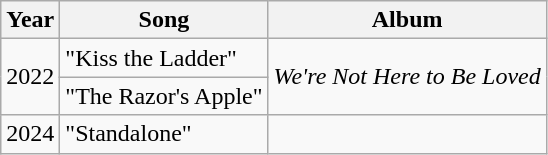<table class=wikitable>
<tr>
<th>Year</th>
<th>Song</th>
<th>Album</th>
</tr>
<tr>
<td rowspan=2>2022</td>
<td>"Kiss the Ladder"</td>
<td rowspan=2><em>We're Not Here to Be Loved</em></td>
</tr>
<tr>
<td>"The Razor's Apple"</td>
</tr>
<tr>
<td>2024</td>
<td>"Standalone"</td>
<td></td>
</tr>
</table>
